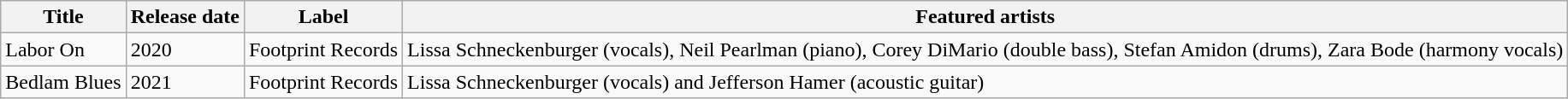<table class="wikitable">
<tr>
<th>Title</th>
<th>Release date</th>
<th>Label</th>
<th>Featured artists</th>
</tr>
<tr>
<td>Labor On</td>
<td>2020</td>
<td>Footprint Records</td>
<td>Lissa Schneckenburger (vocals), Neil Pearlman (piano), Corey DiMario (double bass), Stefan Amidon (drums), Zara Bode (harmony vocals)</td>
</tr>
<tr>
<td>Bedlam Blues</td>
<td>2021</td>
<td>Footprint Records</td>
<td>Lissa Schneckenburger (vocals) and Jefferson Hamer (acoustic guitar)</td>
</tr>
</table>
